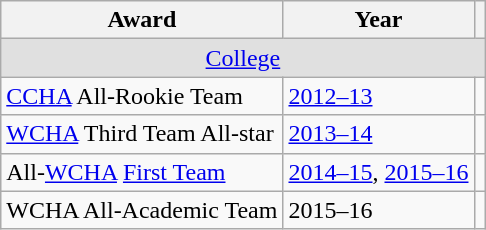<table class="wikitable">
<tr>
<th>Award</th>
<th>Year</th>
<th></th>
</tr>
<tr ALIGN="center" bgcolor="#e0e0e0">
<td colspan="3"><a href='#'>College</a></td>
</tr>
<tr>
<td><a href='#'>CCHA</a> All-Rookie Team</td>
<td><a href='#'>2012–13</a></td>
<td></td>
</tr>
<tr>
<td><a href='#'>WCHA</a> Third Team All-star</td>
<td><a href='#'>2013–14</a></td>
<td></td>
</tr>
<tr>
<td>All-<a href='#'>WCHA</a> <a href='#'>First Team</a></td>
<td><a href='#'>2014–15</a>, <a href='#'>2015–16</a></td>
<td></td>
</tr>
<tr>
<td>WCHA All-Academic Team</td>
<td>2015–16</td>
<td></td>
</tr>
</table>
